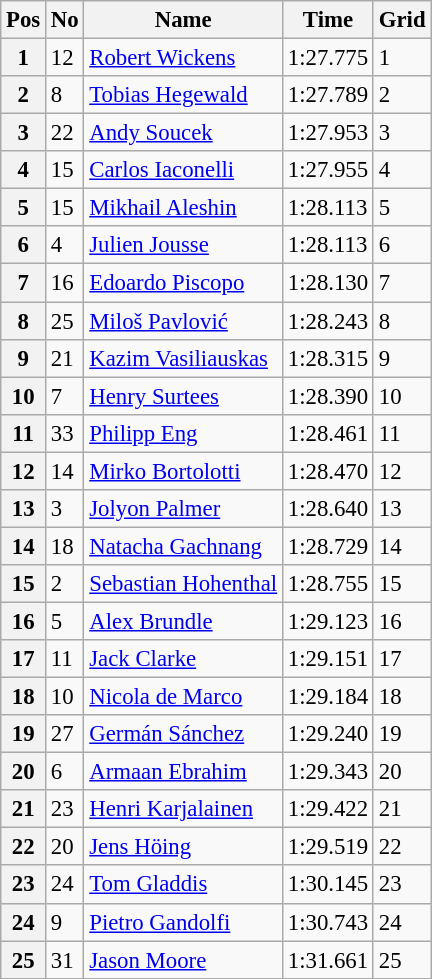<table class="wikitable" style="font-size: 95%">
<tr>
<th>Pos</th>
<th>No</th>
<th>Name</th>
<th>Time</th>
<th>Grid</th>
</tr>
<tr>
<th>1</th>
<td>12</td>
<td> <a href='#'>Robert Wickens</a></td>
<td>1:27.775</td>
<td>1</td>
</tr>
<tr>
<th>2</th>
<td>8</td>
<td> <a href='#'>Tobias Hegewald</a></td>
<td>1:27.789</td>
<td>2</td>
</tr>
<tr>
<th>3</th>
<td>22</td>
<td> <a href='#'>Andy Soucek</a></td>
<td>1:27.953</td>
<td>3</td>
</tr>
<tr>
<th>4</th>
<td>15</td>
<td> <a href='#'>Carlos Iaconelli</a></td>
<td>1:27.955</td>
<td>4</td>
</tr>
<tr>
<th>5</th>
<td>15</td>
<td> <a href='#'>Mikhail Aleshin</a></td>
<td>1:28.113</td>
<td>5</td>
</tr>
<tr>
<th>6</th>
<td>4</td>
<td> <a href='#'>Julien Jousse</a></td>
<td>1:28.113</td>
<td>6</td>
</tr>
<tr>
<th>7</th>
<td>16</td>
<td> <a href='#'>Edoardo Piscopo</a></td>
<td>1:28.130</td>
<td>7</td>
</tr>
<tr>
<th>8</th>
<td>25</td>
<td> <a href='#'>Miloš Pavlović</a></td>
<td>1:28.243</td>
<td>8</td>
</tr>
<tr>
<th>9</th>
<td>21</td>
<td> <a href='#'>Kazim Vasiliauskas</a></td>
<td>1:28.315</td>
<td>9</td>
</tr>
<tr>
<th>10</th>
<td>7</td>
<td> <a href='#'>Henry Surtees</a></td>
<td>1:28.390</td>
<td>10</td>
</tr>
<tr>
<th>11</th>
<td>33</td>
<td> <a href='#'>Philipp Eng</a></td>
<td>1:28.461</td>
<td>11</td>
</tr>
<tr>
<th>12</th>
<td>14</td>
<td> <a href='#'>Mirko Bortolotti</a></td>
<td>1:28.470</td>
<td>12</td>
</tr>
<tr>
<th>13</th>
<td>3</td>
<td> <a href='#'>Jolyon Palmer</a></td>
<td>1:28.640</td>
<td>13</td>
</tr>
<tr>
<th>14</th>
<td>18</td>
<td> <a href='#'>Natacha Gachnang</a></td>
<td>1:28.729</td>
<td>14</td>
</tr>
<tr>
<th>15</th>
<td>2</td>
<td> <a href='#'>Sebastian Hohenthal</a></td>
<td>1:28.755</td>
<td>15</td>
</tr>
<tr>
<th>16</th>
<td>5</td>
<td> <a href='#'>Alex Brundle</a></td>
<td>1:29.123</td>
<td>16</td>
</tr>
<tr>
<th>17</th>
<td>11</td>
<td> <a href='#'>Jack Clarke</a></td>
<td>1:29.151</td>
<td>17</td>
</tr>
<tr>
<th>18</th>
<td>10</td>
<td> <a href='#'>Nicola de Marco</a></td>
<td>1:29.184</td>
<td>18</td>
</tr>
<tr>
<th>19</th>
<td>27</td>
<td> <a href='#'>Germán Sánchez</a></td>
<td>1:29.240</td>
<td>19</td>
</tr>
<tr>
<th>20</th>
<td>6</td>
<td> <a href='#'>Armaan Ebrahim</a></td>
<td>1:29.343</td>
<td>20</td>
</tr>
<tr>
<th>21</th>
<td>23</td>
<td> <a href='#'>Henri Karjalainen</a></td>
<td>1:29.422</td>
<td>21</td>
</tr>
<tr>
<th>22</th>
<td>20</td>
<td> <a href='#'>Jens Höing</a></td>
<td>1:29.519</td>
<td>22</td>
</tr>
<tr>
<th>23</th>
<td>24</td>
<td> <a href='#'>Tom Gladdis</a></td>
<td>1:30.145</td>
<td>23</td>
</tr>
<tr>
<th>24</th>
<td>9</td>
<td> <a href='#'>Pietro Gandolfi</a></td>
<td>1:30.743</td>
<td>24</td>
</tr>
<tr>
<th>25</th>
<td>31</td>
<td> <a href='#'>Jason Moore</a></td>
<td>1:31.661</td>
<td>25</td>
</tr>
</table>
